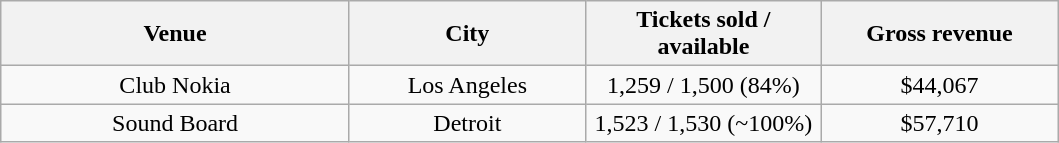<table class="wikitable" style="text-align:center">
<tr>
<th style="width:225px;">Venue</th>
<th style="width:150px;">City</th>
<th style="width:150px;">Tickets sold / available</th>
<th style="width:150px;">Gross revenue</th>
</tr>
<tr>
<td>Club Nokia</td>
<td>Los Angeles</td>
<td>1,259 / 1,500 (84%)</td>
<td>$44,067</td>
</tr>
<tr>
<td>Sound Board</td>
<td>Detroit</td>
<td>1,523 / 1,530 (~100%)</td>
<td>$57,710</td>
</tr>
</table>
